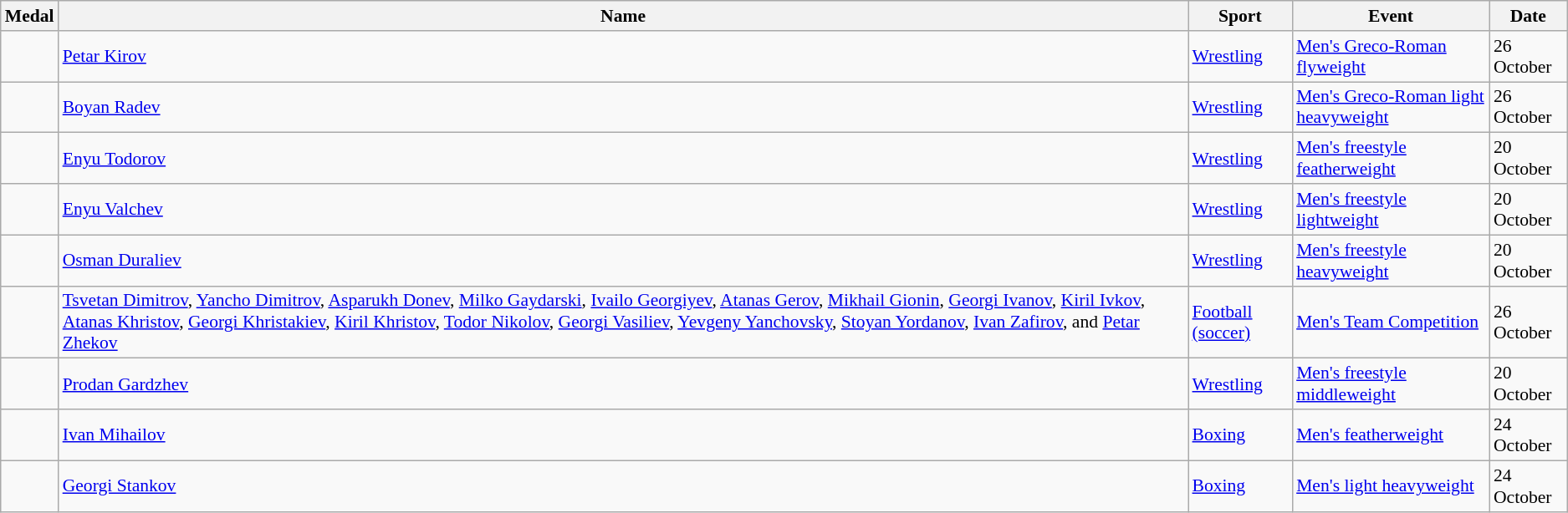<table class="wikitable sortable" style="font-size:90%">
<tr>
<th>Medal</th>
<th>Name</th>
<th>Sport</th>
<th>Event</th>
<th>Date</th>
</tr>
<tr>
<td></td>
<td><a href='#'>Petar Kirov</a></td>
<td><a href='#'>Wrestling</a></td>
<td><a href='#'>Men's Greco-Roman flyweight</a></td>
<td>26 October</td>
</tr>
<tr>
<td></td>
<td><a href='#'>Boyan Radev</a></td>
<td><a href='#'>Wrestling</a></td>
<td><a href='#'>Men's Greco-Roman light heavyweight</a></td>
<td>26 October</td>
</tr>
<tr>
<td></td>
<td><a href='#'>Enyu Todorov</a></td>
<td><a href='#'>Wrestling</a></td>
<td><a href='#'>Men's freestyle featherweight</a></td>
<td>20 October</td>
</tr>
<tr>
<td></td>
<td><a href='#'>Enyu Valchev</a></td>
<td><a href='#'>Wrestling</a></td>
<td><a href='#'>Men's freestyle lightweight</a></td>
<td>20 October</td>
</tr>
<tr>
<td></td>
<td><a href='#'>Osman Duraliev</a></td>
<td><a href='#'>Wrestling</a></td>
<td><a href='#'>Men's freestyle heavyweight</a></td>
<td>20 October</td>
</tr>
<tr>
<td></td>
<td><a href='#'>Tsvetan Dimitrov</a>, <a href='#'>Yancho Dimitrov</a>, <a href='#'>Asparukh Donev</a>, <a href='#'>Milko Gaydarski</a>, <a href='#'>Ivailo Georgiyev</a>, <a href='#'>Atanas Gerov</a>, <a href='#'>Mikhail Gionin</a>, <a href='#'>Georgi Ivanov</a>, <a href='#'>Kiril Ivkov</a>, <a href='#'>Atanas Khristov</a>, <a href='#'>Georgi Khristakiev</a>, <a href='#'>Kiril Khristov</a>, <a href='#'>Todor Nikolov</a>, <a href='#'>Georgi Vasiliev</a>, <a href='#'>Yevgeny Yanchovsky</a>, <a href='#'>Stoyan Yordanov</a>, <a href='#'>Ivan Zafirov</a>, and <a href='#'>Petar Zhekov</a></td>
<td><a href='#'>Football (soccer)</a></td>
<td><a href='#'>Men's Team Competition</a></td>
<td>26 October</td>
</tr>
<tr>
<td></td>
<td><a href='#'>Prodan Gardzhev</a></td>
<td><a href='#'>Wrestling</a></td>
<td><a href='#'>Men's freestyle middleweight</a></td>
<td>20 October</td>
</tr>
<tr>
<td></td>
<td><a href='#'>Ivan Mihailov</a></td>
<td><a href='#'>Boxing</a></td>
<td><a href='#'>Men's featherweight</a></td>
<td>24 October</td>
</tr>
<tr>
<td></td>
<td><a href='#'>Georgi Stankov</a></td>
<td><a href='#'>Boxing</a></td>
<td><a href='#'>Men's light heavyweight</a></td>
<td>24 October</td>
</tr>
</table>
